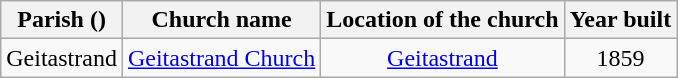<table class="wikitable" style="text-align:center">
<tr>
<th>Parish ()</th>
<th>Church name</th>
<th>Location of the church</th>
<th>Year built</th>
</tr>
<tr>
<td rowspan="1">Geitastrand</td>
<td><a href='#'>Geitastrand Church</a></td>
<td><a href='#'>Geitastrand</a></td>
<td>1859</td>
</tr>
</table>
